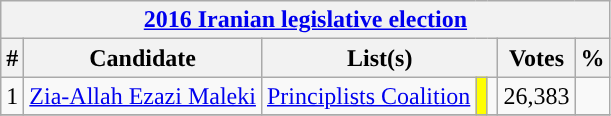<table class=wikitable style=text-align:left>
<tr>
<th colspan="7" align=center><a href='#'>2016 Iranian legislative election</a></th>
</tr>
<tr>
<th>#</th>
<th>Candidate</th>
<th colspan="3">List(s)</th>
<th>Votes</th>
<th>%</th>
</tr>
<tr>
<td>1</td>
<td><a href='#'>Zia-Allah Ezazi Maleki</a></td>
<td><a href='#'>Principlists Coalition</a></td>
<td style="background:#FFFF00"></td>
<td></td>
<td>26,383</td>
<td></td>
</tr>
<tr>
</tr>
</table>
